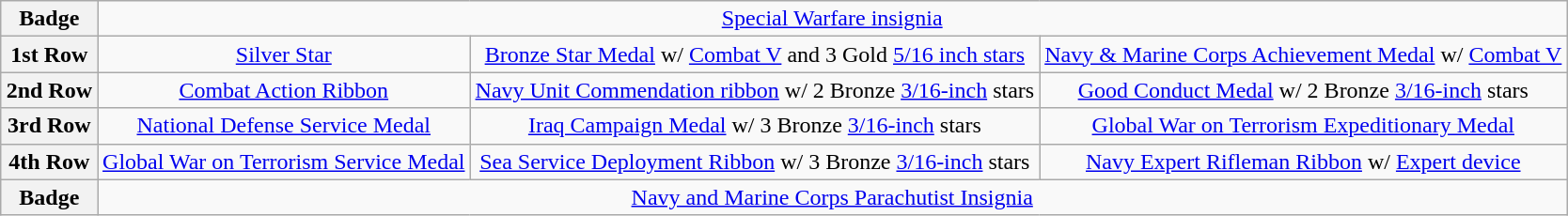<table style="margin: 1em auto; text-align: center;" class="wikitable">
<tr>
<th scope=row>Badge</th>
<td colspan="6" style="text-align:center;"><a href='#'>Special Warfare insignia</a></td>
</tr>
<tr>
<th scope=row>1st Row</th>
<td colspan="2" style="text-align:center;"><a href='#'>Silver Star</a></td>
<td colspan="2" style="text-align:center;"><a href='#'>Bronze Star Medal</a> w/ <a href='#'>Combat V</a> and 3 Gold <a href='#'>5/16 inch stars</a></td>
<td colspan="2" style="text-align:center;"><a href='#'>Navy & Marine Corps Achievement Medal</a> w/ <a href='#'>Combat V</a></td>
</tr>
<tr>
<th scope=row>2nd Row</th>
<td colspan="2" style="text-align:center;"><a href='#'>Combat Action Ribbon</a></td>
<td colspan="2" style="text-align:center;"><a href='#'>Navy Unit Commendation ribbon</a> w/ 2 Bronze <a href='#'>3/16-inch</a> stars</td>
<td colspan="2" style="text-align:center;"><a href='#'>Good Conduct Medal</a> w/ 2  Bronze <a href='#'>3/16-inch</a> stars</td>
</tr>
<tr>
<th scope=row>3rd Row</th>
<td colspan="2" style="text-align:center;"><a href='#'>National Defense Service Medal</a></td>
<td colspan="2" style="text-align:center;"><a href='#'>Iraq Campaign Medal</a> w/ 3 Bronze <a href='#'>3/16-inch</a> stars</td>
<td colspan="2" style="text-align:center;"><a href='#'>Global War on Terrorism Expeditionary Medal</a></td>
</tr>
<tr>
<th scope=row>4th Row</th>
<td colspan="2" style="text-align:center;"><a href='#'>Global War on Terrorism Service Medal</a></td>
<td colspan="2" style="text-align:center;"><a href='#'>Sea Service Deployment Ribbon</a> w/ 3 Bronze <a href='#'>3/16-inch</a> stars</td>
<td colspan="2" style="text-align:center;"><a href='#'>Navy Expert Rifleman Ribbon</a> w/ <a href='#'>Expert device</a></td>
</tr>
<tr>
<th scope=row>Badge</th>
<td colspan="6" style="text-align:center;"><a href='#'>Navy and Marine Corps Parachutist Insignia</a></td>
</tr>
</table>
